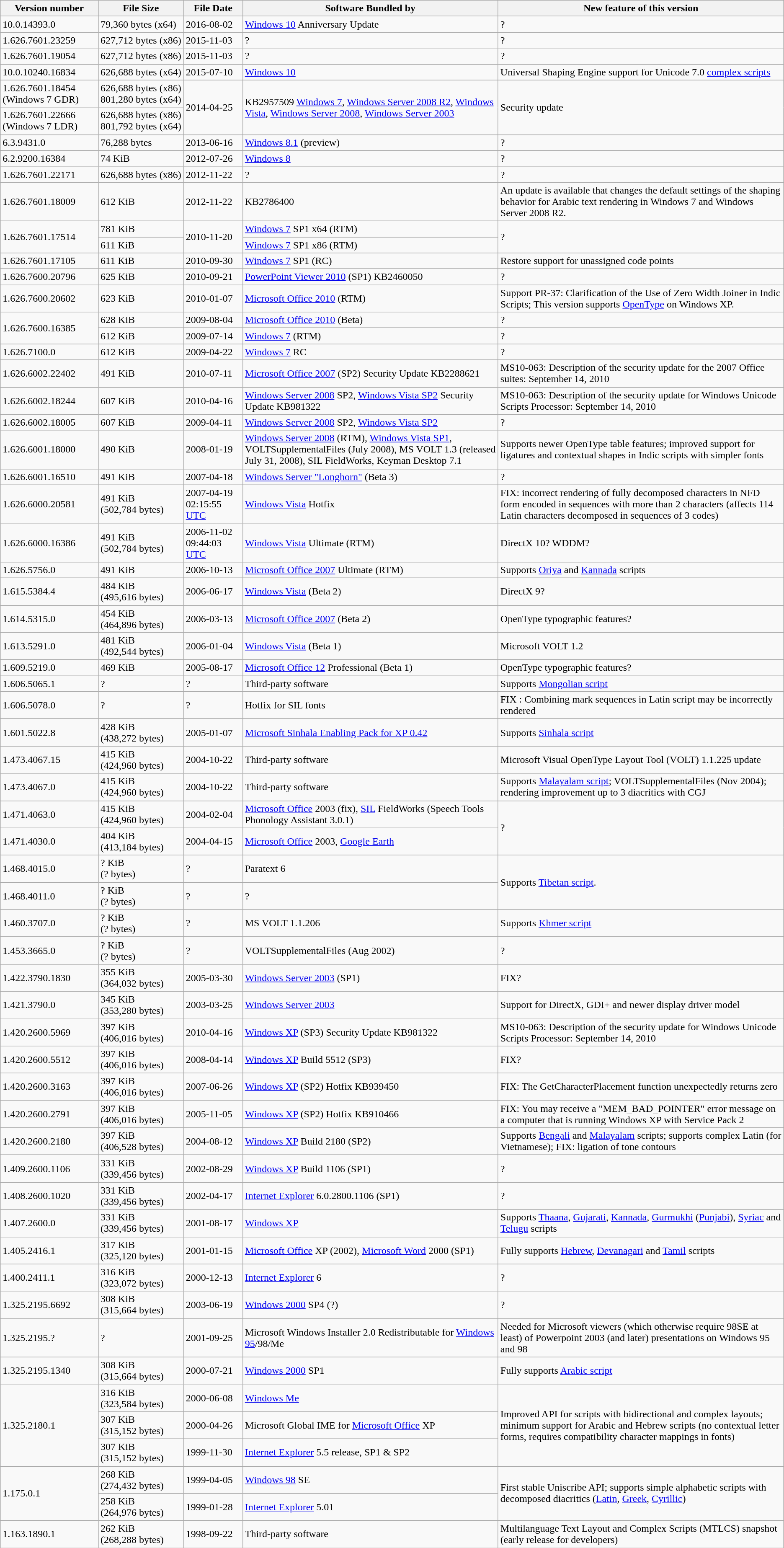<table class="wikitable mw-collapsible mw-collapsed">
<tr>
<th>Version number</th>
<th>File Size</th>
<th>File Date</th>
<th>Software Bundled by</th>
<th>New feature of this version</th>
</tr>
<tr>
<td>10.0.14393.0</td>
<td style="white-space: nowrap;">79,360 bytes (x64)</td>
<td>2016-08-02</td>
<td><a href='#'>Windows 10</a> Anniversary Update</td>
<td>?</td>
</tr>
<tr>
<td>1.626.7601.23259</td>
<td style="white-space: nowrap;">627,712 bytes (x86)</td>
<td>2015-11-03</td>
<td>?</td>
<td>?</td>
</tr>
<tr>
<td>1.626.7601.19054</td>
<td style="white-space: nowrap;">627,712 bytes (x86)</td>
<td>2015-11-03</td>
<td>?</td>
<td>?</td>
</tr>
<tr>
<td>10.0.10240.16834</td>
<td style="white-space: nowrap;">626,688 bytes (x64)</td>
<td>2015-07-10</td>
<td><a href='#'>Windows 10</a></td>
<td>Universal Shaping Engine support for Unicode 7.0 <a href='#'>complex scripts</a></td>
</tr>
<tr>
<td>1.626.7601.18454 (Windows 7 GDR)</td>
<td style="white-space: nowrap;">626,688 bytes (x86)<br>801,280 bytes (x64)</td>
<td rowspan="2">2014-04-25</td>
<td rowspan="2">KB2957509  <a href='#'>Windows 7</a>, <a href='#'>Windows Server 2008 R2</a>, <a href='#'>Windows Vista</a>, <a href='#'>Windows Server 2008</a>, <a href='#'>Windows Server 2003</a></td>
<td rowspan="2">Security update</td>
</tr>
<tr>
<td>1.626.7601.22666 (Windows 7 LDR)</td>
<td style="white-space: nowrap;">626,688 bytes (x86)<br>801,792 bytes (x64)</td>
</tr>
<tr>
<td>6.3.9431.0</td>
<td>76,288 bytes</td>
<td>2013-06-16</td>
<td><a href='#'>Windows 8.1</a> (preview)</td>
<td>?</td>
</tr>
<tr>
<td>6.2.9200.16384</td>
<td>74 KiB<br></td>
<td>2012-07-26</td>
<td><a href='#'>Windows 8</a></td>
<td>?</td>
</tr>
<tr>
<td>1.626.7601.22171</td>
<td>626,688 bytes (x86)</td>
<td>2012-11-22</td>
<td>?</td>
<td>?</td>
</tr>
<tr>
<td>1.626.7601.18009</td>
<td>612 KiB<br></td>
<td>2012-11-22</td>
<td>KB2786400 </td>
<td>An update is available that changes the default settings of the shaping behavior for Arabic text rendering in Windows 7 and Windows Server 2008 R2.</td>
</tr>
<tr>
<td rowspan="2">1.626.7601.17514</td>
<td>781 KiB<br></td>
<td rowspan="2">2010-11-20</td>
<td><a href='#'>Windows 7</a> SP1 x64 (RTM)</td>
<td rowspan="2">?</td>
</tr>
<tr>
<td>611 KiB<br></td>
<td><a href='#'>Windows 7</a> SP1 x86 (RTM)</td>
</tr>
<tr>
<td>1.626.7601.17105</td>
<td>611 KiB<br></td>
<td>2010-09-30</td>
<td><a href='#'>Windows 7</a> SP1 (RC)</td>
<td>Restore support for unassigned code points</td>
</tr>
<tr>
<td>1.626.7600.20796</td>
<td>625 KiB<br></td>
<td>2010-09-21</td>
<td><a href='#'>PowerPoint Viewer 2010</a> (SP1) KB2460050 </td>
<td>?</td>
</tr>
<tr>
<td>1.626.7600.20602</td>
<td>623 KiB<br></td>
<td>2010-01-07</td>
<td><a href='#'>Microsoft Office 2010</a> (RTM)</td>
<td>Support PR-37: Clarification of the Use of Zero Width Joiner in Indic Scripts; This version supports <a href='#'>OpenType</a> on Windows XP.</td>
</tr>
<tr>
<td rowspan="2">1.626.7600.16385</td>
<td>628 KiB<br></td>
<td>2009-08-04</td>
<td><a href='#'>Microsoft Office 2010</a> (Beta)</td>
<td>?</td>
</tr>
<tr>
<td>612 KiB<br></td>
<td>2009-07-14</td>
<td><a href='#'>Windows 7</a> (RTM)</td>
<td>?</td>
</tr>
<tr>
<td>1.626.7100.0</td>
<td>612 KiB<br></td>
<td>2009-04-22</td>
<td><a href='#'>Windows 7</a> RC</td>
<td>?</td>
</tr>
<tr>
<td>1.626.6002.22402</td>
<td>491 KiB<br></td>
<td>2010-07-11</td>
<td><a href='#'>Microsoft Office 2007</a> (SP2) Security Update KB2288621 </td>
<td>MS10-063: Description of the security update for the 2007 Office suites: September 14, 2010</td>
</tr>
<tr>
<td>1.626.6002.18244</td>
<td>607 KiB<br></td>
<td>2010-04-16</td>
<td><a href='#'>Windows Server 2008</a> SP2, <a href='#'>Windows Vista SP2</a> Security Update KB981322 </td>
<td>MS10-063: Description of the security update for Windows Unicode Scripts Processor: September 14, 2010</td>
</tr>
<tr>
<td>1.626.6002.18005</td>
<td>607 KiB<br></td>
<td>2009-04-11</td>
<td><a href='#'>Windows Server 2008</a> SP2, <a href='#'>Windows Vista SP2</a></td>
<td>?</td>
</tr>
<tr>
<td>1.626.6001.18000</td>
<td>490 KiB<br></td>
<td>2008-01-19</td>
<td><a href='#'>Windows Server 2008</a> (RTM), <a href='#'>Windows Vista SP1</a>, VOLTSupplementalFiles (July 2008), MS VOLT 1.3  (released July 31, 2008), SIL FieldWorks, Keyman Desktop 7.1</td>
<td>Supports newer OpenType table features; improved support for ligatures and contextual shapes in Indic scripts with simpler fonts</td>
</tr>
<tr>
<td>1.626.6001.16510</td>
<td>491 KiB<br></td>
<td>2007-04-18</td>
<td><a href='#'>Windows Server "Longhorn"</a> (Beta 3)</td>
<td>?</td>
</tr>
<tr>
<td>1.626.6000.20581</td>
<td>491 KiB<br>(502,784 bytes)</td>
<td>2007-04-19 02:15:55 <a href='#'>UTC</a></td>
<td><a href='#'>Windows Vista</a> Hotfix </td>
<td>FIX: incorrect rendering of fully decomposed characters in NFD form encoded in sequences with more than 2 characters (affects 114 Latin characters decomposed in sequences of 3 codes)</td>
</tr>
<tr>
<td>1.626.6000.16386</td>
<td>491 KiB<br>(502,784 bytes)</td>
<td>2006-11-02 09:44:03 <a href='#'>UTC</a></td>
<td><a href='#'>Windows Vista</a> Ultimate (RTM)</td>
<td>DirectX 10? WDDM?</td>
</tr>
<tr>
<td>1.626.5756.0</td>
<td>491 KiB<br></td>
<td>2006-10-13</td>
<td><a href='#'>Microsoft Office 2007</a> Ultimate (RTM)</td>
<td>Supports <a href='#'>Oriya</a> and <a href='#'>Kannada</a> scripts</td>
</tr>
<tr>
<td>1.615.5384.4</td>
<td>484 KiB<br>(495,616 bytes)</td>
<td>2006-06-17</td>
<td><a href='#'>Windows Vista</a> (Beta 2)</td>
<td>DirectX 9?</td>
</tr>
<tr>
<td>1.614.5315.0</td>
<td>454 KiB<br>(464,896 bytes)</td>
<td>2006-03-13</td>
<td><a href='#'>Microsoft Office 2007</a> (Beta 2)</td>
<td>OpenType typographic features?</td>
</tr>
<tr>
<td>1.613.5291.0</td>
<td>481 KiB<br>(492,544 bytes)</td>
<td>2006-01-04</td>
<td><a href='#'>Windows Vista</a> (Beta 1)</td>
<td>Microsoft VOLT 1.2 </td>
</tr>
<tr>
<td>1.609.5219.0</td>
<td>469 KiB<br></td>
<td>2005-08-17</td>
<td><a href='#'>Microsoft Office 12</a> Professional (Beta 1)</td>
<td>OpenType typographic features?</td>
</tr>
<tr>
<td>1.606.5065.1</td>
<td>?<br></td>
<td>?</td>
<td>Third-party software</td>
<td>Supports <a href='#'>Mongolian script</a></td>
</tr>
<tr>
<td>1.606.5078.0</td>
<td>?<br></td>
<td>?</td>
<td>Hotfix for SIL fonts</td>
<td>FIX : Combining mark sequences in Latin script may be incorrectly rendered</td>
</tr>
<tr>
<td>1.601.5022.8</td>
<td>428 KiB<br>(438,272 bytes)</td>
<td>2005-01-07</td>
<td><a href='#'>Microsoft Sinhala Enabling Pack for XP 0.42</a></td>
<td>Supports <a href='#'>Sinhala script</a></td>
</tr>
<tr>
<td>1.473.4067.15</td>
<td>415 KiB<br>(424,960 bytes)</td>
<td>2004-10-22</td>
<td>Third-party software</td>
<td>Microsoft Visual OpenType Layout Tool (VOLT) 1.1.225 update</td>
</tr>
<tr>
<td>1.473.4067.0</td>
<td>415 KiB<br>(424,960 bytes)</td>
<td>2004-10-22</td>
<td>Third-party software</td>
<td>Supports <a href='#'>Malayalam script</a>; VOLTSupplementalFiles (Nov 2004); rendering improvement up to 3 diacritics with CGJ</td>
</tr>
<tr>
<td>1.471.4063.0</td>
<td>415 KiB<br>(424,960 bytes)</td>
<td>2004-02-04</td>
<td><a href='#'>Microsoft Office</a> 2003 (fix), <a href='#'>SIL</a> FieldWorks (Speech Tools Phonology Assistant 3.0.1)</td>
<td rowspan="2">?</td>
</tr>
<tr>
<td>1.471.4030.0</td>
<td>404 KiB<br>(413,184 bytes)</td>
<td>2004-04-15</td>
<td><a href='#'>Microsoft Office</a> 2003, <a href='#'>Google Earth</a></td>
</tr>
<tr>
<td>1.468.4015.0</td>
<td>? KiB<br>(? bytes)</td>
<td>?</td>
<td>Paratext 6</td>
<td rowspan="2">Supports <a href='#'>Tibetan script</a>.</td>
</tr>
<tr>
<td>1.468.4011.0</td>
<td>? KiB<br>(? bytes)</td>
<td>?</td>
<td>?</td>
</tr>
<tr>
<td>1.460.3707.0</td>
<td>? KiB<br>(? bytes)</td>
<td>?</td>
<td>MS VOLT 1.1.206</td>
<td>Supports <a href='#'>Khmer script</a></td>
</tr>
<tr>
<td>1.453.3665.0</td>
<td>? KiB<br>(? bytes)</td>
<td>?</td>
<td>VOLTSupplementalFiles (Aug 2002)</td>
<td>?</td>
</tr>
<tr>
<td>1.422.3790.1830</td>
<td>355 KiB<br>(364,032 bytes)</td>
<td>2005-03-30</td>
<td><a href='#'>Windows Server 2003</a> (SP1)</td>
<td>FIX?</td>
</tr>
<tr>
<td>1.421.3790.0</td>
<td>345 KiB<br>(353,280 bytes)</td>
<td>2003-03-25</td>
<td><a href='#'>Windows Server 2003</a></td>
<td>Support for DirectX, GDI+ and newer display driver model</td>
</tr>
<tr>
<td>1.420.2600.5969</td>
<td>397 KiB<br>(406,016 bytes)</td>
<td>2010-04-16</td>
<td><a href='#'>Windows XP</a> (SP3) Security Update KB981322 </td>
<td>MS10-063: Description of the security update for Windows Unicode Scripts Processor: September 14, 2010</td>
</tr>
<tr>
<td>1.420.2600.5512</td>
<td>397 KiB<br>(406,016 bytes)</td>
<td>2008-04-14</td>
<td><a href='#'>Windows XP</a> Build 5512 (SP3)</td>
<td>FIX?</td>
</tr>
<tr>
<td>1.420.2600.3163</td>
<td>397 KiB<br>(406,016 bytes)</td>
<td>2007-06-26</td>
<td><a href='#'>Windows XP</a> (SP2) Hotfix KB939450 </td>
<td>FIX: The GetCharacterPlacement function unexpectedly returns zero</td>
</tr>
<tr>
<td>1.420.2600.2791</td>
<td>397 KiB<br>(406,016 bytes)</td>
<td>2005-11-05</td>
<td><a href='#'>Windows XP</a> (SP2) Hotfix KB910466 </td>
<td>FIX: You may receive a "MEM_BAD_POINTER" error message on a computer that is running Windows XP with Service Pack 2</td>
</tr>
<tr>
<td>1.420.2600.2180</td>
<td>397 KiB<br>(406,528 bytes)</td>
<td>2004-08-12</td>
<td><a href='#'>Windows XP</a> Build 2180 (SP2)</td>
<td>Supports <a href='#'>Bengali</a> and <a href='#'>Malayalam</a> scripts; supports complex Latin (for Vietnamese); FIX: ligation of tone contours</td>
</tr>
<tr>
<td>1.409.2600.1106</td>
<td>331 KiB<br>(339,456 bytes)</td>
<td>2002-08-29</td>
<td><a href='#'>Windows XP</a> Build 1106 (SP1)</td>
<td>?</td>
</tr>
<tr>
<td>1.408.2600.1020</td>
<td>331 KiB<br>(339,456 bytes)</td>
<td>2002-04-17</td>
<td><a href='#'>Internet Explorer</a> 6.0.2800.1106 (SP1)</td>
<td>?</td>
</tr>
<tr>
<td>1.407.2600.0</td>
<td>331 KiB<br>(339,456 bytes)</td>
<td>2001-08-17</td>
<td><a href='#'>Windows XP</a></td>
<td>Supports <a href='#'>Thaana</a>, <a href='#'>Gujarati</a>, <a href='#'>Kannada</a>, <a href='#'>Gurmukhi</a> (<a href='#'>Punjabi</a>), <a href='#'>Syriac</a> and <a href='#'>Telugu</a> scripts</td>
</tr>
<tr>
<td>1.405.2416.1</td>
<td>317 KiB<br>(325,120 bytes)</td>
<td>2001-01-15</td>
<td><a href='#'>Microsoft Office</a> XP (2002), <a href='#'>Microsoft Word</a> 2000 (SP1)</td>
<td>Fully supports <a href='#'>Hebrew</a>, <a href='#'>Devanagari</a> and <a href='#'>Tamil</a> scripts</td>
</tr>
<tr>
<td>1.400.2411.1</td>
<td>316 KiB<br>(323,072 bytes)</td>
<td>2000-12-13</td>
<td><a href='#'>Internet Explorer</a> 6 </td>
<td>?</td>
</tr>
<tr>
<td>1.325.2195.6692</td>
<td>308 KiB<br>(315,664 bytes)</td>
<td>2003-06-19</td>
<td><a href='#'>Windows 2000</a> SP4 (?)</td>
<td>?</td>
</tr>
<tr>
<td>1.325.2195.?</td>
<td>?<br></td>
<td>2001-09-25</td>
<td>Microsoft Windows Installer 2.0 Redistributable for <a href='#'>Windows 95</a>/98/Me </td>
<td>Needed for Microsoft viewers (which otherwise require 98SE at least) of Powerpoint 2003 (and later) presentations on Windows 95 and 98</td>
</tr>
<tr>
<td>1.325.2195.1340</td>
<td>308 KiB<br>(315,664 bytes)</td>
<td>2000-07-21</td>
<td><a href='#'>Windows 2000</a> SP1</td>
<td>Fully supports <a href='#'>Arabic script</a></td>
</tr>
<tr>
<td rowspan="3">1.325.2180.1</td>
<td>316 KiB<br>(323,584 bytes)</td>
<td>2000-06-08</td>
<td><a href='#'>Windows Me</a></td>
<td rowspan="3">Improved API for scripts with bidirectional and complex layouts; minimum support for Arabic and Hebrew scripts (no contextual letter forms, requires compatibility character mappings in fonts)</td>
</tr>
<tr>
<td>307 KiB<br>(315,152 bytes)</td>
<td>2000-04-26</td>
<td>Microsoft Global IME for <a href='#'>Microsoft Office</a> XP</td>
</tr>
<tr>
<td>307 KiB<br>(315,152 bytes)</td>
<td>1999-11-30</td>
<td><a href='#'>Internet Explorer</a> 5.5 release, SP1 & SP2</td>
</tr>
<tr>
<td rowspan="2">1.175.0.1</td>
<td>268 KiB<br>(274,432 bytes)</td>
<td>1999-04-05</td>
<td><a href='#'>Windows 98</a> SE</td>
<td rowspan="2">First stable Uniscribe API; supports simple alphabetic scripts with decomposed diacritics (<a href='#'>Latin</a>, <a href='#'>Greek</a>, <a href='#'>Cyrillic</a>)</td>
</tr>
<tr>
<td>258 KiB<br>(264,976 bytes)</td>
<td>1999-01-28</td>
<td><a href='#'>Internet Explorer</a> 5.01</td>
</tr>
<tr>
<td>1.163.1890.1</td>
<td>262 KiB<br>(268,288 bytes)</td>
<td>1998-09-22</td>
<td>Third-party software</td>
<td>Multilanguage Text Layout and Complex Scripts (MTLCS) snapshot (early release for developers)</td>
</tr>
</table>
